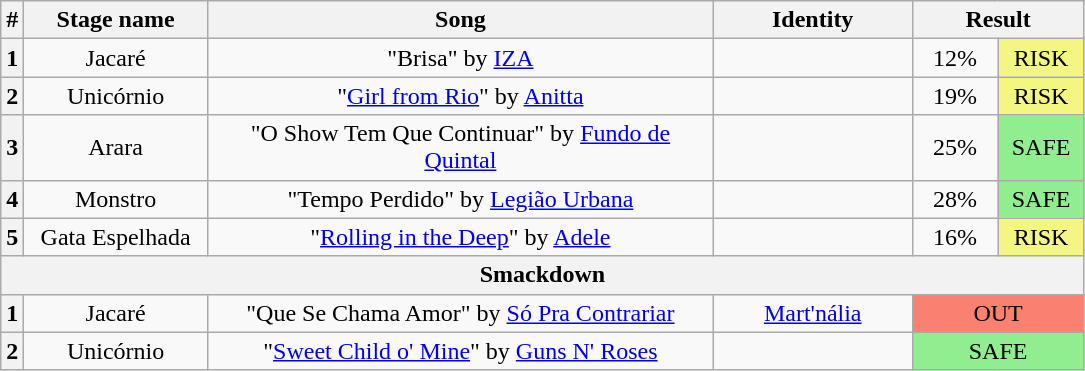<table class="wikitable plainrowheaders" style="text-align: center;">
<tr>
<th>#</th>
<th width=115>Stage name</th>
<th width=330>Song</th>
<th width=125>Identity</th>
<th width=100 colspan=2>Result</th>
</tr>
<tr>
<th>1</th>
<td>Jacaré</td>
<td>"Brisa" by <a href='#'>IZA</a></td>
<td></td>
<td width=50>12%</td>
<td width=50 bgcolor="#F3F781">RISK</td>
</tr>
<tr>
<th>2</th>
<td>Unicórnio</td>
<td>"<a href='#'>Girl from Rio</a>" by <a href='#'>Anitta</a></td>
<td></td>
<td>19%</td>
<td bgcolor="#F3F781">RISK</td>
</tr>
<tr>
<th>3</th>
<td>Arara</td>
<td>"O Show Tem Que Continuar" by <a href='#'>Fundo de Quintal</a></td>
<td></td>
<td>25%</td>
<td bgcolor="lightgreen">SAFE</td>
</tr>
<tr>
<th>4</th>
<td>Monstro</td>
<td>"Tempo Perdido" by <a href='#'>Legião Urbana</a></td>
<td></td>
<td>28%</td>
<td bgcolor="lightgreen">SAFE</td>
</tr>
<tr>
<th>5</th>
<td>Gata Espelhada</td>
<td>"<a href='#'>Rolling in the Deep</a>" by <a href='#'>Adele</a></td>
<td></td>
<td>16%</td>
<td bgcolor="#F3F781">RISK</td>
</tr>
<tr>
<th colspan="6">Smackdown</th>
</tr>
<tr>
<th>1</th>
<td>Jacaré</td>
<td>"Que Se Chama Amor" by <a href='#'>Só Pra Contrariar</a></td>
<td><a href='#'>Mart'nália</a></td>
<td bgcolor="#FA8072" colspan=2>OUT</td>
</tr>
<tr>
<th>2</th>
<td>Unicórnio</td>
<td>"<a href='#'>Sweet Child o' Mine</a>" by <a href='#'>Guns N' Roses</a></td>
<td></td>
<td bgcolor="lightgreen" colspan=2>SAFE</td>
</tr>
</table>
